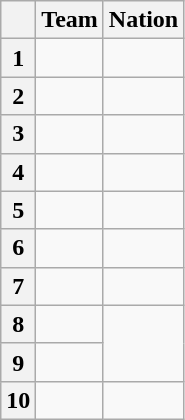<table class="wikitable unsortable" style="text-align:left">
<tr>
<th scope="col"></th>
<th scope="col">Team</th>
<th scope="col">Nation</th>
</tr>
<tr>
<th scope="row">1</th>
<td></td>
<td></td>
</tr>
<tr>
<th scope="row">2</th>
<td></td>
<td></td>
</tr>
<tr>
<th scope="row">3</th>
<td></td>
<td></td>
</tr>
<tr>
<th scope="row">4</th>
<td></td>
<td></td>
</tr>
<tr>
<th scope="row">5</th>
<td></td>
<td></td>
</tr>
<tr>
<th scope="row">6</th>
<td></td>
<td></td>
</tr>
<tr>
<th scope="row">7</th>
<td></td>
<td></td>
</tr>
<tr>
<th scope="row">8</th>
<td></td>
<td rowspan="2"></td>
</tr>
<tr>
<th scope="row">9</th>
<td></td>
</tr>
<tr>
<th scope="row">10</th>
<td></td>
<td></td>
</tr>
</table>
